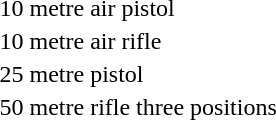<table>
<tr>
<td>10 metre air pistol <br></td>
<td></td>
<td></td>
<td></td>
</tr>
<tr>
<td>10 metre air rifle <br></td>
<td></td>
<td></td>
<td></td>
</tr>
<tr>
<td>25 metre pistol <br></td>
<td></td>
<td></td>
<td></td>
</tr>
<tr>
<td>50 metre rifle three positions <br></td>
<td></td>
<td></td>
<td></td>
</tr>
</table>
